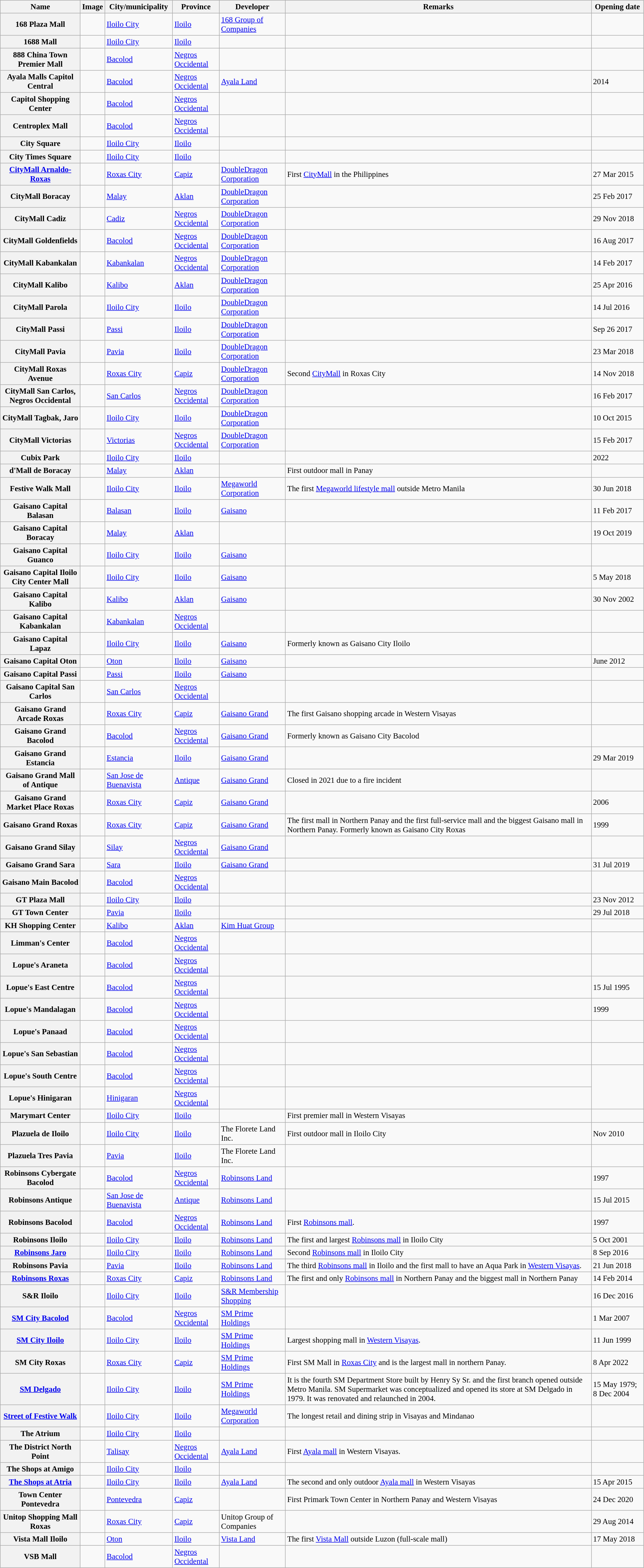<table class="wikitable sortable plainrowheaders" style="font-size:95%;">
<tr>
<th scope="col">Name</th>
<th scope="col" class="unsortable">Image</th>
<th scope="col">City/municipality</th>
<th scope="col">Province</th>
<th scope="col">Developer</th>
<th scope="col" class="unsortable">Remarks</th>
<th scope="col">Opening date</th>
</tr>
<tr>
<th scope="row">168 Plaza Mall</th>
<td></td>
<td><a href='#'>Iloilo City</a></td>
<td><a href='#'>Iloilo</a></td>
<td><a href='#'>168 Group of Companies</a></td>
<td></td>
<td></td>
</tr>
<tr>
<th scope="row">1688 Mall</th>
<td></td>
<td><a href='#'>Iloilo City</a></td>
<td><a href='#'>Iloilo</a></td>
<td></td>
<td></td>
<td></td>
</tr>
<tr>
<th scope="row">888 China Town Premier Mall</th>
<td></td>
<td><a href='#'>Bacolod</a></td>
<td><a href='#'>Negros Occidental</a></td>
<td></td>
<td></td>
<td></td>
</tr>
<tr>
<th scope="row">Ayala Malls Capitol Central</th>
<td></td>
<td><a href='#'>Bacolod</a></td>
<td><a href='#'>Negros Occidental</a></td>
<td><a href='#'>Ayala Land</a></td>
<td></td>
<td>2014</td>
</tr>
<tr>
<th scope="row">Capitol Shopping Center</th>
<td></td>
<td><a href='#'>Bacolod</a></td>
<td><a href='#'>Negros Occidental</a></td>
<td></td>
<td></td>
<td></td>
</tr>
<tr>
<th scope="row">Centroplex Mall</th>
<td></td>
<td><a href='#'>Bacolod</a></td>
<td><a href='#'>Negros Occidental</a></td>
<td></td>
<td></td>
<td></td>
</tr>
<tr>
<th scope="row">City Square</th>
<td></td>
<td><a href='#'>Iloilo City</a></td>
<td><a href='#'>Iloilo</a></td>
<td></td>
<td></td>
<td></td>
</tr>
<tr>
<th scope="row">City Times Square</th>
<td></td>
<td><a href='#'>Iloilo City</a></td>
<td><a href='#'>Iloilo</a></td>
<td></td>
<td></td>
<td></td>
</tr>
<tr>
<th scope="row"><a href='#'>CityMall Arnaldo-Roxas</a></th>
<td></td>
<td><a href='#'>Roxas City</a></td>
<td><a href='#'>Capiz</a></td>
<td><a href='#'>DoubleDragon Corporation</a></td>
<td>First <a href='#'>CityMall</a> in the Philippines</td>
<td>27 Mar 2015</td>
</tr>
<tr>
<th scope="row">CityMall Boracay</th>
<td></td>
<td><a href='#'>Malay</a></td>
<td><a href='#'>Aklan</a></td>
<td><a href='#'>DoubleDragon Corporation</a></td>
<td></td>
<td>25 Feb 2017</td>
</tr>
<tr>
<th scope="row">CityMall Cadiz</th>
<td></td>
<td><a href='#'>Cadiz</a></td>
<td><a href='#'>Negros Occidental</a></td>
<td><a href='#'>DoubleDragon Corporation</a></td>
<td></td>
<td>29 Nov 2018</td>
</tr>
<tr>
<th scope="row">CityMall Goldenfields</th>
<td></td>
<td><a href='#'>Bacolod</a></td>
<td><a href='#'>Negros Occidental</a></td>
<td><a href='#'>DoubleDragon Corporation</a></td>
<td></td>
<td>16 Aug 2017</td>
</tr>
<tr>
<th scope="row">CityMall Kabankalan</th>
<td></td>
<td><a href='#'>Kabankalan</a></td>
<td><a href='#'>Negros Occidental</a></td>
<td><a href='#'>DoubleDragon Corporation</a></td>
<td></td>
<td>14 Feb 2017</td>
</tr>
<tr>
<th scope="row">CityMall Kalibo</th>
<td></td>
<td><a href='#'>Kalibo</a></td>
<td><a href='#'>Aklan</a></td>
<td><a href='#'>DoubleDragon Corporation</a></td>
<td></td>
<td>25 Apr 2016</td>
</tr>
<tr>
<th scope="row">CityMall Parola</th>
<td></td>
<td><a href='#'>Iloilo City</a></td>
<td><a href='#'>Iloilo</a></td>
<td><a href='#'>DoubleDragon Corporation</a></td>
<td></td>
<td>14 Jul 2016</td>
</tr>
<tr>
<th scope="row">CityMall Passi</th>
<td></td>
<td><a href='#'>Passi</a></td>
<td><a href='#'>Iloilo</a></td>
<td><a href='#'>DoubleDragon Corporation</a></td>
<td></td>
<td>Sep 26 2017</td>
</tr>
<tr>
<th scope="row">CityMall Pavia</th>
<td></td>
<td><a href='#'>Pavia</a></td>
<td><a href='#'>Iloilo</a></td>
<td><a href='#'>DoubleDragon Corporation</a></td>
<td></td>
<td>23 Mar 2018</td>
</tr>
<tr>
<th scope="row">CityMall Roxas Avenue</th>
<td></td>
<td><a href='#'>Roxas City</a></td>
<td><a href='#'>Capiz</a></td>
<td><a href='#'>DoubleDragon Corporation</a></td>
<td>Second <a href='#'>CityMall</a> in Roxas City</td>
<td>14 Nov 2018</td>
</tr>
<tr>
<th scope="row">CityMall San Carlos, Negros Occidental</th>
<td></td>
<td><a href='#'>San Carlos</a></td>
<td><a href='#'>Negros Occidental</a></td>
<td><a href='#'>DoubleDragon Corporation</a></td>
<td></td>
<td>16 Feb 2017</td>
</tr>
<tr>
<th scope="row">CityMall Tagbak, Jaro</th>
<td></td>
<td><a href='#'>Iloilo City</a></td>
<td><a href='#'>Iloilo</a></td>
<td><a href='#'>DoubleDragon Corporation</a></td>
<td></td>
<td>10 Oct 2015</td>
</tr>
<tr>
<th scope="row">CityMall Victorias</th>
<td></td>
<td><a href='#'>Victorias</a></td>
<td><a href='#'>Negros Occidental</a></td>
<td><a href='#'>DoubleDragon Corporation</a></td>
<td></td>
<td>15 Feb 2017</td>
</tr>
<tr>
<th scope="row">Cubix Park</th>
<td></td>
<td><a href='#'>Iloilo City</a></td>
<td><a href='#'>Iloilo</a></td>
<td></td>
<td></td>
<td>2022</td>
</tr>
<tr>
<th scope="row">d'Mall de Boracay</th>
<td></td>
<td><a href='#'>Malay</a></td>
<td><a href='#'>Aklan</a></td>
<td></td>
<td>First outdoor mall in Panay</td>
<td></td>
</tr>
<tr>
<th scope="row">Festive Walk Mall</th>
<td></td>
<td><a href='#'>Iloilo City</a></td>
<td><a href='#'>Iloilo</a></td>
<td><a href='#'>Megaworld Corporation</a></td>
<td>The first <a href='#'>Megaworld lifestyle mall</a> outside Metro Manila</td>
<td>30 Jun 2018</td>
</tr>
<tr>
<th scope="row">Gaisano Capital Balasan</th>
<td></td>
<td><a href='#'>Balasan</a></td>
<td><a href='#'>Iloilo</a></td>
<td><a href='#'>Gaisano</a></td>
<td></td>
<td>11 Feb 2017</td>
</tr>
<tr>
<th scope="row">Gaisano Capital Boracay</th>
<td></td>
<td><a href='#'>Malay</a></td>
<td><a href='#'>Aklan</a></td>
<td></td>
<td></td>
<td>19 Oct 2019</td>
</tr>
<tr>
<th scope="row">Gaisano Capital Guanco</th>
<td></td>
<td><a href='#'>Iloilo City</a></td>
<td><a href='#'>Iloilo</a></td>
<td><a href='#'>Gaisano</a></td>
<td></td>
<td></td>
</tr>
<tr>
<th scope="row">Gaisano Capital Iloilo City Center Mall</th>
<td></td>
<td><a href='#'>Iloilo City</a></td>
<td><a href='#'>Iloilo</a></td>
<td><a href='#'>Gaisano</a></td>
<td></td>
<td>5 May 2018</td>
</tr>
<tr>
<th scope="row">Gaisano Capital Kalibo</th>
<td></td>
<td><a href='#'>Kalibo</a></td>
<td><a href='#'>Aklan</a></td>
<td><a href='#'>Gaisano</a></td>
<td></td>
<td>30 Nov 2002</td>
</tr>
<tr>
<th scope="row">Gaisano Capital Kabankalan</th>
<td></td>
<td><a href='#'>Kabankalan</a></td>
<td><a href='#'>Negros Occidental</a></td>
<td></td>
<td></td>
<td></td>
</tr>
<tr>
<th scope="row">Gaisano Capital Lapaz</th>
<td></td>
<td><a href='#'>Iloilo City</a></td>
<td><a href='#'>Iloilo</a></td>
<td><a href='#'>Gaisano</a></td>
<td>Formerly known as Gaisano City Iloilo</td>
<td></td>
</tr>
<tr>
<th scope="row">Gaisano Capital Oton</th>
<td></td>
<td><a href='#'>Oton</a></td>
<td><a href='#'>Iloilo</a></td>
<td><a href='#'>Gaisano</a></td>
<td></td>
<td>June 2012</td>
</tr>
<tr>
<th scope="row">Gaisano Capital Passi</th>
<td></td>
<td><a href='#'>Passi</a></td>
<td><a href='#'>Iloilo</a></td>
<td><a href='#'>Gaisano</a></td>
<td></td>
<td></td>
</tr>
<tr>
<th scope="row">Gaisano Capital San Carlos</th>
<td></td>
<td><a href='#'>San Carlos</a></td>
<td><a href='#'>Negros Occidental</a></td>
<td></td>
<td></td>
<td></td>
</tr>
<tr>
<th scope="row">Gaisano Grand Arcade Roxas</th>
<td></td>
<td><a href='#'>Roxas City</a></td>
<td><a href='#'>Capiz</a></td>
<td><a href='#'>Gaisano Grand</a></td>
<td>The first Gaisano shopping arcade in Western Visayas</td>
<td></td>
</tr>
<tr>
<th scope="row">Gaisano Grand Bacolod</th>
<td></td>
<td><a href='#'>Bacolod</a></td>
<td><a href='#'>Negros Occidental</a></td>
<td><a href='#'>Gaisano Grand</a></td>
<td>Formerly known as Gaisano City Bacolod</td>
<td></td>
</tr>
<tr>
<th scope="row">Gaisano Grand Estancia</th>
<td></td>
<td><a href='#'>Estancia</a></td>
<td><a href='#'>Iloilo</a></td>
<td><a href='#'>Gaisano Grand</a></td>
<td></td>
<td>29 Mar 2019</td>
</tr>
<tr>
<th scope="row">Gaisano Grand Mall of Antique</th>
<td></td>
<td><a href='#'>San Jose de Buenavista</a></td>
<td><a href='#'>Antique</a></td>
<td><a href='#'>Gaisano Grand</a></td>
<td>Closed in 2021 due to a fire incident</td>
<td></td>
</tr>
<tr>
<th scope="row">Gaisano Grand Market Place Roxas</th>
<td></td>
<td><a href='#'>Roxas City</a></td>
<td><a href='#'>Capiz</a></td>
<td><a href='#'>Gaisano Grand</a></td>
<td></td>
<td>2006</td>
</tr>
<tr>
<th scope="row">Gaisano Grand Roxas</th>
<td></td>
<td><a href='#'>Roxas City</a></td>
<td><a href='#'>Capiz</a></td>
<td><a href='#'>Gaisano Grand</a></td>
<td>The first mall in Northern Panay and the first full-service mall and the biggest Gaisano mall in Northern Panay. Formerly known as Gaisano City Roxas</td>
<td>1999</td>
</tr>
<tr>
<th scope="row">Gaisano Grand Silay</th>
<td></td>
<td><a href='#'>Silay</a></td>
<td><a href='#'>Negros Occidental</a></td>
<td><a href='#'>Gaisano Grand</a></td>
<td></td>
<td></td>
</tr>
<tr>
<th scope="row">Gaisano Grand Sara</th>
<td></td>
<td><a href='#'>Sara</a></td>
<td><a href='#'>Iloilo</a></td>
<td><a href='#'>Gaisano Grand</a></td>
<td></td>
<td>31 Jul 2019</td>
</tr>
<tr>
<th scope="row">Gaisano Main Bacolod</th>
<td></td>
<td><a href='#'>Bacolod</a></td>
<td><a href='#'>Negros Occidental</a></td>
<td></td>
<td></td>
<td></td>
</tr>
<tr>
<th scope="row">GT Plaza Mall</th>
<td></td>
<td><a href='#'>Iloilo City</a></td>
<td><a href='#'>Iloilo</a></td>
<td></td>
<td></td>
<td>23 Nov 2012</td>
</tr>
<tr>
<th scope="row">GT Town Center</th>
<td></td>
<td><a href='#'>Pavia</a></td>
<td><a href='#'>Iloilo</a></td>
<td></td>
<td></td>
<td>29 Jul 2018</td>
</tr>
<tr>
<th scope="row">KH Shopping Center</th>
<td></td>
<td><a href='#'>Kalibo</a></td>
<td><a href='#'>Aklan</a></td>
<td><a href='#'>Kim Huat Group</a></td>
<td></td>
<td></td>
</tr>
<tr>
<th scope="row">Limman's Center</th>
<td></td>
<td><a href='#'>Bacolod</a></td>
<td><a href='#'>Negros Occidental</a></td>
<td></td>
<td></td>
<td></td>
</tr>
<tr>
<th scope="row">Lopue's Araneta</th>
<td></td>
<td><a href='#'>Bacolod</a></td>
<td><a href='#'>Negros Occidental</a></td>
<td></td>
<td></td>
<td></td>
</tr>
<tr>
<th scope="row">Lopue's East Centre</th>
<td></td>
<td><a href='#'>Bacolod</a></td>
<td><a href='#'>Negros Occidental</a></td>
<td></td>
<td></td>
<td>15 Jul 1995</td>
</tr>
<tr>
<th scope="row">Lopue's Mandalagan</th>
<td></td>
<td><a href='#'>Bacolod</a></td>
<td><a href='#'>Negros Occidental</a></td>
<td></td>
<td></td>
<td>1999</td>
</tr>
<tr>
<th scope="row">Lopue's Panaad</th>
<td></td>
<td><a href='#'>Bacolod</a></td>
<td><a href='#'>Negros Occidental</a></td>
<td></td>
<td></td>
<td></td>
</tr>
<tr>
<th scope="row">Lopue's San Sebastian</th>
<td></td>
<td><a href='#'>Bacolod</a></td>
<td><a href='#'>Negros Occidental</a></td>
<td></td>
<td></td>
<td></td>
</tr>
<tr>
<th scope="row">Lopue's South Centre</th>
<td></td>
<td><a href='#'>Bacolod</a></td>
<td><a href='#'>Negros Occidental</a></td>
<td></td>
<td></td>
</tr>
<tr>
<th scope="row">Lopue's Hinigaran</th>
<td></td>
<td><a href='#'>Hinigaran</a></td>
<td><a href='#'>Negros Occidental</a></td>
<td></td>
<td></td>
</tr>
<tr>
<th scope="row">Marymart Center</th>
<td></td>
<td><a href='#'>Iloilo City</a></td>
<td><a href='#'>Iloilo</a></td>
<td></td>
<td>First premier mall in Western Visayas</td>
<td></td>
</tr>
<tr>
<th scope="row">Plazuela de Iloilo</th>
<td></td>
<td><a href='#'>Iloilo City</a></td>
<td><a href='#'>Iloilo</a></td>
<td>The Florete Land Inc.</td>
<td>First outdoor mall in Iloilo City</td>
<td>Nov 2010</td>
</tr>
<tr>
<th scope="row">Plazuela Tres Pavia</th>
<td></td>
<td><a href='#'>Pavia</a></td>
<td><a href='#'>Iloilo</a></td>
<td>The Florete Land Inc.</td>
<td></td>
<td></td>
</tr>
<tr>
<th scope="row">Robinsons Cybergate Bacolod</th>
<td></td>
<td><a href='#'>Bacolod</a></td>
<td><a href='#'>Negros Occidental</a></td>
<td><a href='#'>Robinsons Land</a></td>
<td></td>
<td>1997</td>
</tr>
<tr>
<th scope="row">Robinsons Antique</th>
<td></td>
<td><a href='#'>San Jose de Buenavista</a></td>
<td><a href='#'>Antique</a></td>
<td><a href='#'>Robinsons Land</a></td>
<td></td>
<td>15 Jul 2015</td>
</tr>
<tr>
<th scope="row">Robinsons Bacolod</th>
<td></td>
<td><a href='#'>Bacolod</a></td>
<td><a href='#'>Negros Occidental</a></td>
<td><a href='#'>Robinsons Land</a></td>
<td>First <a href='#'>Robinsons mall</a>.</td>
<td>1997</td>
</tr>
<tr>
<th scope="row">Robinsons Iloilo</th>
<td></td>
<td><a href='#'>Iloilo City</a></td>
<td><a href='#'>Iloilo</a></td>
<td><a href='#'>Robinsons Land</a></td>
<td>The first and largest <a href='#'>Robinsons mall</a> in Iloilo City</td>
<td>5 Oct 2001</td>
</tr>
<tr>
<th scope="row"><a href='#'>Robinsons Jaro</a></th>
<td></td>
<td><a href='#'>Iloilo City</a></td>
<td><a href='#'>Iloilo</a></td>
<td><a href='#'>Robinsons Land</a></td>
<td>Second <a href='#'>Robinsons mall</a> in Iloilo City</td>
<td>8 Sep 2016</td>
</tr>
<tr>
<th scope="row">Robinsons Pavia</th>
<td></td>
<td><a href='#'>Pavia</a></td>
<td><a href='#'>Iloilo</a></td>
<td><a href='#'>Robinsons Land</a></td>
<td>The third <a href='#'>Robinsons mall</a> in Iloilo and the first mall to have an Aqua Park in <a href='#'>Western Visayas</a>.</td>
<td>21 Jun 2018</td>
</tr>
<tr>
<th scope="row"><a href='#'>Robinsons Roxas</a></th>
<td></td>
<td><a href='#'>Roxas City</a></td>
<td><a href='#'>Capiz</a></td>
<td><a href='#'>Robinsons Land</a></td>
<td>The first and only <a href='#'>Robinsons mall</a> in Northern Panay and the biggest mall in Northern Panay</td>
<td>14 Feb 2014</td>
</tr>
<tr>
<th scope="row">S&R Iloilo</th>
<td></td>
<td><a href='#'>Iloilo City</a></td>
<td><a href='#'>Iloilo</a></td>
<td><a href='#'>S&R Membership Shopping</a></td>
<td></td>
<td>16 Dec 2016</td>
</tr>
<tr>
<th scope="row"><a href='#'>SM City Bacolod</a></th>
<td></td>
<td><a href='#'>Bacolod</a></td>
<td><a href='#'>Negros Occidental</a></td>
<td><a href='#'>SM Prime Holdings</a></td>
<td></td>
<td>1 Mar 2007</td>
</tr>
<tr>
<th scope="row"><a href='#'>SM City Iloilo</a></th>
<td></td>
<td><a href='#'>Iloilo City</a></td>
<td><a href='#'>Iloilo</a></td>
<td><a href='#'>SM Prime Holdings</a></td>
<td>Largest shopping mall in <a href='#'>Western Visayas</a>.</td>
<td>11 Jun 1999</td>
</tr>
<tr>
<th scope="row">SM City Roxas</th>
<td></td>
<td><a href='#'>Roxas City</a></td>
<td><a href='#'>Capiz</a></td>
<td><a href='#'>SM Prime Holdings</a></td>
<td>First SM Mall in <a href='#'>Roxas City</a> and is the largest mall in northern Panay.</td>
<td>8 Apr 2022</td>
</tr>
<tr>
<th scope="row"><a href='#'>SM Delgado</a></th>
<td></td>
<td><a href='#'>Iloilo City</a></td>
<td><a href='#'>Iloilo</a></td>
<td><a href='#'>SM Prime Holdings</a></td>
<td>It is the fourth SM Department Store built by Henry Sy Sr. and the first branch opened outside Metro Manila. SM Supermarket was conceptualized and opened its store at SM Delgado in 1979. It was renovated and relaunched in 2004.</td>
<td>15 May 1979; 8 Dec 2004</td>
</tr>
<tr>
<th scope="row"><a href='#'>Street of Festive Walk</a></th>
<td></td>
<td><a href='#'>Iloilo City</a></td>
<td><a href='#'>Iloilo</a></td>
<td><a href='#'>Megaworld Corporation</a></td>
<td>The longest retail and dining strip in Visayas and Mindanao</td>
<td></td>
</tr>
<tr>
<th scope="row">The Atrium</th>
<td></td>
<td><a href='#'>Iloilo City</a></td>
<td><a href='#'>Iloilo</a></td>
<td></td>
<td></td>
<td></td>
</tr>
<tr>
<th scope="row">The District North Point</th>
<td></td>
<td><a href='#'>Talisay</a></td>
<td><a href='#'>Negros Occidental</a></td>
<td><a href='#'>Ayala Land</a></td>
<td>First <a href='#'>Ayala mall</a> in Western Visayas.</td>
<td></td>
</tr>
<tr>
<th scope="row">The Shops at Amigo</th>
<td></td>
<td><a href='#'>Iloilo City</a></td>
<td><a href='#'>Iloilo</a></td>
<td></td>
<td></td>
<td></td>
</tr>
<tr>
<th scope="row"><a href='#'>The Shops at Atria</a></th>
<td></td>
<td><a href='#'>Iloilo City</a></td>
<td><a href='#'>Iloilo</a></td>
<td><a href='#'>Ayala Land</a></td>
<td>The second and only outdoor <a href='#'>Ayala mall</a> in Western Visayas</td>
<td>15 Apr 2015</td>
</tr>
<tr>
<th scope="row">Town Center Pontevedra</th>
<td></td>
<td><a href='#'>Pontevedra</a></td>
<td><a href='#'>Capiz</a></td>
<td></td>
<td>First Primark Town Center in Northern Panay and Western Visayas</td>
<td>24 Dec 2020</td>
</tr>
<tr>
<th scope="row">Unitop Shopping Mall Roxas</th>
<td></td>
<td><a href='#'>Roxas City</a></td>
<td><a href='#'>Capiz</a></td>
<td>Unitop Group of Companies</td>
<td></td>
<td>29 Aug 2014</td>
</tr>
<tr>
<th scope="row">Vista Mall Iloilo</th>
<td></td>
<td><a href='#'>Oton</a></td>
<td><a href='#'>Iloilo</a></td>
<td><a href='#'>Vista Land</a></td>
<td>The first <a href='#'>Vista Mall</a> outside Luzon (full-scale mall)</td>
<td>17 May 2018</td>
</tr>
<tr>
<th scope="row">VSB Mall</th>
<td></td>
<td><a href='#'>Bacolod</a></td>
<td><a href='#'>Negros Occidental</a></td>
<td></td>
<td></td>
<td></td>
</tr>
</table>
